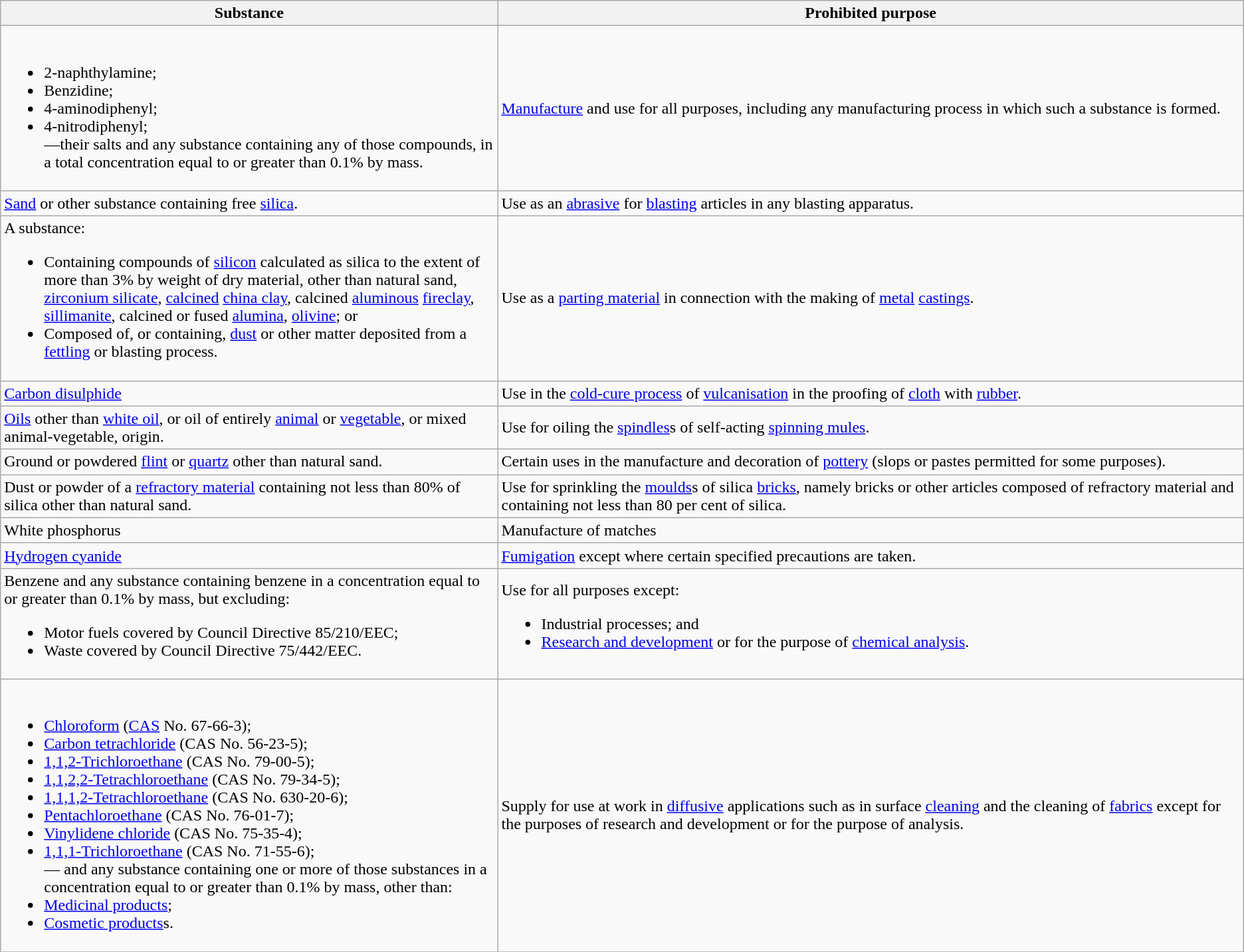<table class="wikitable">
<tr>
<th width="20%">Substance</th>
<th width="30%">Prohibited purpose</th>
</tr>
<tr>
<td><br><ul><li>2-naphthylamine;</li><li>Benzidine;</li><li>4-aminodiphenyl;</li><li>4-nitrodiphenyl;<br>—their salts and any substance containing any of those compounds, in a total concentration equal to or greater than 0.1% by mass.</li></ul></td>
<td><a href='#'>Manufacture</a> and use for all purposes, including any manufacturing process in which such a substance is formed.</td>
</tr>
<tr>
<td><a href='#'>Sand</a> or other substance containing free <a href='#'>silica</a>.</td>
<td>Use as an <a href='#'>abrasive</a> for <a href='#'>blasting</a> articles in any blasting apparatus.</td>
</tr>
<tr>
<td>A substance:<br><ul><li>Containing compounds of <a href='#'>silicon</a> calculated as silica to the extent of more than 3% by weight of dry material, other than natural sand, <a href='#'>zirconium silicate</a>, <a href='#'>calcined</a> <a href='#'>china clay</a>, calcined <a href='#'>aluminous</a> <a href='#'>fireclay</a>, <a href='#'>sillimanite</a>, calcined or fused <a href='#'>alumina</a>, <a href='#'>olivine</a>; or</li><li>Composed of, or containing, <a href='#'>dust</a> or other matter deposited from a <a href='#'>fettling</a> or blasting process.</li></ul></td>
<td>Use as a <a href='#'>parting material</a> in connection with the making of <a href='#'>metal</a> <a href='#'>castings</a>.</td>
</tr>
<tr>
<td><a href='#'>Carbon disulphide</a></td>
<td>Use in the <a href='#'>cold-cure process</a> of <a href='#'>vulcanisation</a> in the proofing of <a href='#'>cloth</a> with <a href='#'>rubber</a>.</td>
</tr>
<tr>
<td><a href='#'>Oils</a> other than <a href='#'>white oil</a>, or oil of entirely <a href='#'>animal</a> or <a href='#'>vegetable</a>, or mixed animal-vegetable, origin.</td>
<td>Use for oiling the <a href='#'>spindles</a>s of self-acting <a href='#'>spinning mules</a>.</td>
</tr>
<tr>
<td>Ground or powdered <a href='#'>flint</a> or <a href='#'>quartz</a> other than natural sand.</td>
<td>Certain uses in the manufacture and decoration of <a href='#'>pottery</a> (slops or pastes permitted for some purposes).</td>
</tr>
<tr>
<td>Dust or powder of a <a href='#'>refractory material</a> containing not less than 80% of silica other than natural sand.</td>
<td>Use for sprinkling the <a href='#'>moulds</a>s of silica <a href='#'>bricks</a>, namely bricks or other articles composed of refractory material and containing not less than 80 per cent of silica.</td>
</tr>
<tr>
<td>White phosphorus</td>
<td>Manufacture of matches</td>
</tr>
<tr>
<td><a href='#'>Hydrogen cyanide</a></td>
<td><a href='#'>Fumigation</a> except where certain specified precautions are taken.</td>
</tr>
<tr>
<td>Benzene and any substance containing benzene in a concentration equal to or greater than 0.1% by mass, but excluding:<br><ul><li>Motor fuels covered by Council Directive 85/210/EEC;</li><li>Waste covered by Council Directive 75/442/EEC.</li></ul></td>
<td>Use for all purposes except:<br><ul><li>Industrial processes; and</li><li><a href='#'>Research and development</a> or for the purpose of <a href='#'>chemical analysis</a>.</li></ul></td>
</tr>
<tr>
<td><br><ul><li><a href='#'>Chloroform</a> (<a href='#'>CAS</a> No. 67-66-3);</li><li><a href='#'>Carbon tetrachloride</a> (CAS No. 56-23-5);</li><li><a href='#'>1,1,2-Trichloroethane</a> (CAS No. 79-00-5);</li><li><a href='#'>1,1,2,2-Tetrachloroethane</a> (CAS No. 79-34-5);</li><li><a href='#'>1,1,1,2-Tetrachloroethane</a> (CAS No. 630-20-6);</li><li><a href='#'>Pentachloroethane</a> (CAS No. 76-01-7);</li><li><a href='#'>Vinylidene chloride</a> (CAS No. 75-35-4);</li><li><a href='#'>1,1,1-Trichloroethane</a> (CAS No. 71-55-6);<br>— and any substance containing one or more of those substances in a concentration equal to or greater than 0.1% by mass, other than:</li><li><a href='#'>Medicinal products</a>;</li><li><a href='#'>Cosmetic products</a>s.</li></ul></td>
<td>Supply for use at work in <a href='#'>diffusive</a> applications such as in surface <a href='#'>cleaning</a> and the cleaning of <a href='#'>fabrics</a> except for the purposes of research and development or for the purpose of analysis.</td>
</tr>
<tr>
</tr>
</table>
